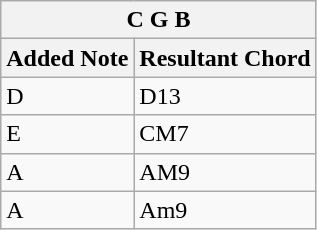<table class="wikitable">
<tr>
<th colspan="2">C G B</th>
</tr>
<tr>
<th>Added Note</th>
<th>Resultant Chord</th>
</tr>
<tr>
<td>D</td>
<td>D13</td>
</tr>
<tr>
<td>E</td>
<td>CM7</td>
</tr>
<tr>
<td>A</td>
<td>AM9</td>
</tr>
<tr>
<td>A</td>
<td>Am9</td>
</tr>
</table>
